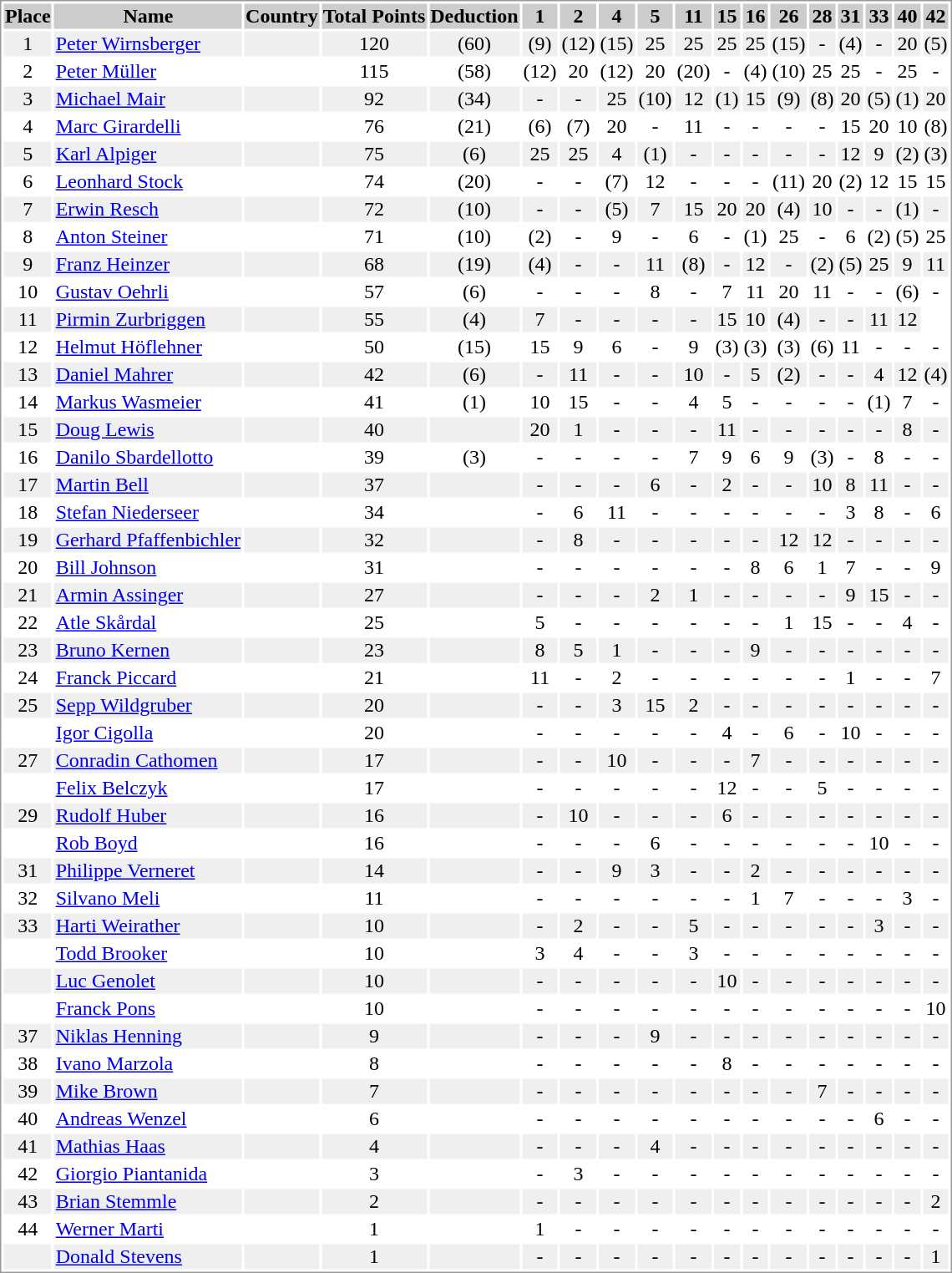<table border="0" style="border: 1px solid #999; background-color:#FFFFFF; text-align:center">
<tr align="center" bgcolor="#CCCCCC">
<th>Place</th>
<th>Name</th>
<th>Country</th>
<th>Total Points</th>
<th>Deduction</th>
<th>1</th>
<th>2</th>
<th>4</th>
<th>5</th>
<th>11</th>
<th>15</th>
<th>16</th>
<th>26</th>
<th>28</th>
<th>31</th>
<th>33</th>
<th>40</th>
<th>42</th>
</tr>
<tr bgcolor="#EFEFEF">
<td>1</td>
<td align="left"><a href='#'>Peter Wirnsberger</a></td>
<td align="left"></td>
<td>120</td>
<td>(60)</td>
<td>(9)</td>
<td>(12)</td>
<td>(15)</td>
<td>25</td>
<td>25</td>
<td>25</td>
<td>25</td>
<td>(15)</td>
<td>-</td>
<td>(4)</td>
<td>-</td>
<td>20</td>
<td>(5)</td>
</tr>
<tr>
<td>2</td>
<td align="left"><a href='#'>Peter Müller</a></td>
<td align="left"></td>
<td>115</td>
<td>(58)</td>
<td>(12)</td>
<td>20</td>
<td>(12)</td>
<td>20</td>
<td>(20)</td>
<td>-</td>
<td>(4)</td>
<td>(10)</td>
<td>25</td>
<td>25</td>
<td>-</td>
<td>25</td>
<td>-</td>
</tr>
<tr bgcolor="#EFEFEF">
<td>3</td>
<td align="left"><a href='#'>Michael Mair</a></td>
<td align="left"></td>
<td>92</td>
<td>(34)</td>
<td>-</td>
<td>-</td>
<td>25</td>
<td>(10)</td>
<td>12</td>
<td>(1)</td>
<td>15</td>
<td>(9)</td>
<td>(8)</td>
<td>20</td>
<td>(5)</td>
<td>(1)</td>
<td>20</td>
</tr>
<tr>
<td>4</td>
<td align="left"><a href='#'>Marc Girardelli</a></td>
<td align="left"></td>
<td>76</td>
<td>(21)</td>
<td>(6)</td>
<td>(7)</td>
<td>20</td>
<td>-</td>
<td>11</td>
<td>-</td>
<td>-</td>
<td>-</td>
<td>-</td>
<td>15</td>
<td>20</td>
<td>10</td>
<td>(8)</td>
</tr>
<tr bgcolor="#EFEFEF">
<td>5</td>
<td align="left"><a href='#'>Karl Alpiger</a></td>
<td align="left"></td>
<td>75</td>
<td>(6)</td>
<td>25</td>
<td>25</td>
<td>4</td>
<td>(1)</td>
<td>-</td>
<td>-</td>
<td>-</td>
<td>-</td>
<td>-</td>
<td>12</td>
<td>9</td>
<td>(2)</td>
<td>(3)</td>
</tr>
<tr>
<td>6</td>
<td align="left"><a href='#'>Leonhard Stock</a></td>
<td align="left"></td>
<td>74</td>
<td>(20)</td>
<td>-</td>
<td>-</td>
<td>(7)</td>
<td>12</td>
<td>-</td>
<td>-</td>
<td>-</td>
<td>(11)</td>
<td>20</td>
<td>(2)</td>
<td>12</td>
<td>15</td>
<td>15</td>
</tr>
<tr bgcolor="#EFEFEF">
<td>7</td>
<td align="left"><a href='#'>Erwin Resch</a></td>
<td align="left"></td>
<td>72</td>
<td>(10)</td>
<td>-</td>
<td>-</td>
<td>(5)</td>
<td>7</td>
<td>15</td>
<td>20</td>
<td>20</td>
<td>(4)</td>
<td>10</td>
<td>-</td>
<td>-</td>
<td>(1)</td>
<td>-</td>
</tr>
<tr>
<td>8</td>
<td align="left"><a href='#'>Anton Steiner</a></td>
<td align="left"></td>
<td>71</td>
<td>(10)</td>
<td>(2)</td>
<td>-</td>
<td>9</td>
<td>-</td>
<td>6</td>
<td>-</td>
<td>(1)</td>
<td>25</td>
<td>-</td>
<td>6</td>
<td>(2)</td>
<td>(5)</td>
<td>25</td>
</tr>
<tr bgcolor="#EFEFEF">
<td>9</td>
<td align="left"><a href='#'>Franz Heinzer</a></td>
<td align="left"></td>
<td>68</td>
<td>(19)</td>
<td>(4)</td>
<td>-</td>
<td>-</td>
<td>11</td>
<td>(8)</td>
<td>-</td>
<td>12</td>
<td>-</td>
<td>(2)</td>
<td>(5)</td>
<td>25</td>
<td>9</td>
<td>11</td>
</tr>
<tr>
<td>10</td>
<td align="left"><a href='#'>Gustav Oehrli</a></td>
<td align="left"></td>
<td>57</td>
<td>(6)</td>
<td>-</td>
<td>-</td>
<td>-</td>
<td>8</td>
<td>-</td>
<td>7</td>
<td>11</td>
<td>20</td>
<td>11</td>
<td>-</td>
<td>-</td>
<td>(6)</td>
<td>-</td>
</tr>
<tr bgcolor="#EFEFEF">
<td>11</td>
<td align="left"><a href='#'>Pirmin Zurbriggen</a></td>
<td align="left"></td>
<td>55</td>
<td>(4)</td>
<td>7</td>
<td>-</td>
<td>-</td>
<td>-</td>
<td>-</td>
<td>15</td>
<td>10</td>
<td>(4)</td>
<td>-</td>
<td>-</td>
<td>11</td>
<td>12</td>
</tr>
<tr>
<td>12</td>
<td align="left"><a href='#'>Helmut Höflehner</a></td>
<td align="left"></td>
<td>50</td>
<td>(15)</td>
<td>15</td>
<td>9</td>
<td>6</td>
<td>-</td>
<td>9</td>
<td>(3)</td>
<td>(3)</td>
<td>(3)</td>
<td>(6)</td>
<td>11</td>
<td>-</td>
<td>-</td>
<td>-</td>
</tr>
<tr bgcolor="#EFEFEF">
<td>13</td>
<td align="left"><a href='#'>Daniel Mahrer</a></td>
<td align="left"></td>
<td>42</td>
<td>(6)</td>
<td>-</td>
<td>11</td>
<td>-</td>
<td>-</td>
<td>10</td>
<td>-</td>
<td>5</td>
<td>(2)</td>
<td>-</td>
<td>-</td>
<td>4</td>
<td>12</td>
<td>(4)</td>
</tr>
<tr>
<td>14</td>
<td align="left"><a href='#'>Markus Wasmeier</a></td>
<td align="left"></td>
<td>41</td>
<td>(1)</td>
<td>10</td>
<td>15</td>
<td>-</td>
<td>-</td>
<td>4</td>
<td>5</td>
<td>-</td>
<td>-</td>
<td>-</td>
<td>-</td>
<td>(1)</td>
<td>7</td>
<td>-</td>
</tr>
<tr bgcolor="#EFEFEF">
<td>15</td>
<td align="left"><a href='#'>Doug Lewis</a></td>
<td align="left"></td>
<td>40</td>
<td></td>
<td>20</td>
<td>1</td>
<td>-</td>
<td>-</td>
<td>-</td>
<td>11</td>
<td>-</td>
<td>-</td>
<td>-</td>
<td>-</td>
<td>-</td>
<td>8</td>
<td>-</td>
</tr>
<tr>
<td>16</td>
<td align="left"><a href='#'>Danilo Sbardellotto</a></td>
<td align="left"></td>
<td>39</td>
<td>(3)</td>
<td>-</td>
<td>-</td>
<td>-</td>
<td>-</td>
<td>7</td>
<td>9</td>
<td>6</td>
<td>9</td>
<td>(3)</td>
<td>-</td>
<td>8</td>
<td>-</td>
<td>-</td>
</tr>
<tr bgcolor="#EFEFEF">
<td>17</td>
<td align="left"><a href='#'>Martin Bell</a></td>
<td align="left"></td>
<td>37</td>
<td></td>
<td>-</td>
<td>-</td>
<td>-</td>
<td>6</td>
<td>-</td>
<td>2</td>
<td>-</td>
<td>-</td>
<td>10</td>
<td>8</td>
<td>11</td>
<td>-</td>
<td>-</td>
</tr>
<tr>
<td>18</td>
<td align="left"><a href='#'>Stefan Niederseer</a></td>
<td align="left"></td>
<td>34</td>
<td></td>
<td>-</td>
<td>6</td>
<td>11</td>
<td>-</td>
<td>-</td>
<td>-</td>
<td>-</td>
<td>-</td>
<td>-</td>
<td>3</td>
<td>8</td>
<td>-</td>
<td>6</td>
</tr>
<tr bgcolor="#EFEFEF">
<td>19</td>
<td align="left"><a href='#'>Gerhard Pfaffenbichler</a></td>
<td align="left"></td>
<td>32</td>
<td></td>
<td>-</td>
<td>8</td>
<td>-</td>
<td>-</td>
<td>-</td>
<td>-</td>
<td>-</td>
<td>12</td>
<td>12</td>
<td>-</td>
<td>-</td>
<td>-</td>
<td>-</td>
</tr>
<tr>
<td>20</td>
<td align="left"><a href='#'>Bill Johnson</a></td>
<td align="left"></td>
<td>31</td>
<td></td>
<td>-</td>
<td>-</td>
<td>-</td>
<td>-</td>
<td>-</td>
<td>-</td>
<td>8</td>
<td>6</td>
<td>1</td>
<td>7</td>
<td>-</td>
<td>-</td>
<td>9</td>
</tr>
<tr bgcolor="#EFEFEF">
<td>21</td>
<td align="left"><a href='#'>Armin Assinger</a></td>
<td align="left"></td>
<td>27</td>
<td></td>
<td>-</td>
<td>-</td>
<td>-</td>
<td>2</td>
<td>1</td>
<td>-</td>
<td>-</td>
<td>-</td>
<td>-</td>
<td>9</td>
<td>15</td>
<td>-</td>
<td>-</td>
</tr>
<tr>
<td>22</td>
<td align="left"><a href='#'>Atle Skårdal</a></td>
<td align="left"></td>
<td>25</td>
<td></td>
<td>5</td>
<td>-</td>
<td>-</td>
<td>-</td>
<td>-</td>
<td>-</td>
<td>-</td>
<td>1</td>
<td>15</td>
<td>-</td>
<td>-</td>
<td>4</td>
<td>-</td>
</tr>
<tr bgcolor="#EFEFEF">
<td>23</td>
<td align="left"><a href='#'>Bruno Kernen</a></td>
<td align="left"></td>
<td>23</td>
<td></td>
<td>8</td>
<td>5</td>
<td>1</td>
<td>-</td>
<td>-</td>
<td>-</td>
<td>9</td>
<td>-</td>
<td>-</td>
<td>-</td>
<td>-</td>
<td>-</td>
<td>-</td>
</tr>
<tr>
<td>24</td>
<td align="left"><a href='#'>Franck Piccard</a></td>
<td align="left"></td>
<td>21</td>
<td></td>
<td>11</td>
<td>-</td>
<td>2</td>
<td>-</td>
<td>-</td>
<td>-</td>
<td>-</td>
<td>-</td>
<td>-</td>
<td>1</td>
<td>-</td>
<td>-</td>
<td>7</td>
</tr>
<tr bgcolor="#EFEFEF">
<td>25</td>
<td align="left"><a href='#'>Sepp Wildgruber</a></td>
<td align="left"></td>
<td>20</td>
<td></td>
<td>-</td>
<td>-</td>
<td>3</td>
<td>15</td>
<td>2</td>
<td>-</td>
<td>-</td>
<td>-</td>
<td>-</td>
<td>-</td>
<td>-</td>
<td>-</td>
<td>-</td>
</tr>
<tr>
<td></td>
<td align="left"><a href='#'>Igor Cigolla</a></td>
<td align="left"></td>
<td>20</td>
<td></td>
<td>-</td>
<td>-</td>
<td>-</td>
<td>-</td>
<td>-</td>
<td>4</td>
<td>-</td>
<td>6</td>
<td>-</td>
<td>10</td>
<td>-</td>
<td>-</td>
<td>-</td>
</tr>
<tr bgcolor="#EFEFEF">
<td>27</td>
<td align="left"><a href='#'>Conradin Cathomen</a></td>
<td align="left"></td>
<td>17</td>
<td></td>
<td>-</td>
<td>-</td>
<td>10</td>
<td>-</td>
<td>-</td>
<td>-</td>
<td>7</td>
<td>-</td>
<td>-</td>
<td>-</td>
<td>-</td>
<td>-</td>
<td>-</td>
</tr>
<tr>
<td></td>
<td align="left"><a href='#'>Felix Belczyk</a></td>
<td align="left"></td>
<td>17</td>
<td></td>
<td>-</td>
<td>-</td>
<td>-</td>
<td>-</td>
<td>-</td>
<td>12</td>
<td>-</td>
<td>-</td>
<td>5</td>
<td>-</td>
<td>-</td>
<td>-</td>
<td>-</td>
</tr>
<tr bgcolor="#EFEFEF">
<td>29</td>
<td align="left"><a href='#'>Rudolf Huber</a></td>
<td align="left"></td>
<td>16</td>
<td></td>
<td>-</td>
<td>10</td>
<td>-</td>
<td>-</td>
<td>-</td>
<td>6</td>
<td>-</td>
<td>-</td>
<td>-</td>
<td>-</td>
<td>-</td>
<td>-</td>
<td>-</td>
</tr>
<tr>
<td></td>
<td align="left"><a href='#'>Rob Boyd</a></td>
<td align="left"></td>
<td>16</td>
<td></td>
<td>-</td>
<td>-</td>
<td>-</td>
<td>6</td>
<td>-</td>
<td>-</td>
<td>-</td>
<td>-</td>
<td>-</td>
<td>-</td>
<td>10</td>
<td>-</td>
<td>-</td>
</tr>
<tr bgcolor="#EFEFEF">
<td>31</td>
<td align="left"><a href='#'>Philippe Verneret</a></td>
<td align="left"></td>
<td>14</td>
<td></td>
<td>-</td>
<td>-</td>
<td>9</td>
<td>3</td>
<td>-</td>
<td>-</td>
<td>2</td>
<td>-</td>
<td>-</td>
<td>-</td>
<td>-</td>
<td>-</td>
<td>-</td>
</tr>
<tr>
<td>32</td>
<td align="left"><a href='#'>Silvano Meli</a></td>
<td align="left"></td>
<td>11</td>
<td></td>
<td>-</td>
<td>-</td>
<td>-</td>
<td>-</td>
<td>-</td>
<td>-</td>
<td>1</td>
<td>7</td>
<td>-</td>
<td>-</td>
<td>-</td>
<td>3</td>
<td>-</td>
</tr>
<tr bgcolor="#EFEFEF">
<td>33</td>
<td align="left"><a href='#'>Harti Weirather</a></td>
<td align="left"></td>
<td>10</td>
<td></td>
<td>-</td>
<td>2</td>
<td>-</td>
<td>-</td>
<td>5</td>
<td>-</td>
<td>-</td>
<td>-</td>
<td>-</td>
<td>-</td>
<td>3</td>
<td>-</td>
<td>-</td>
</tr>
<tr>
<td></td>
<td align="left"><a href='#'>Todd Brooker</a></td>
<td align="left"></td>
<td>10</td>
<td></td>
<td>3</td>
<td>4</td>
<td>-</td>
<td>-</td>
<td>3</td>
<td>-</td>
<td>-</td>
<td>-</td>
<td>-</td>
<td>-</td>
<td>-</td>
<td>-</td>
<td>-</td>
</tr>
<tr bgcolor="#EFEFEF">
<td></td>
<td align="left"><a href='#'>Luc Genolet</a></td>
<td align="left"></td>
<td>10</td>
<td></td>
<td>-</td>
<td>-</td>
<td>-</td>
<td>-</td>
<td>-</td>
<td>10</td>
<td>-</td>
<td>-</td>
<td>-</td>
<td>-</td>
<td>-</td>
<td>-</td>
<td>-</td>
</tr>
<tr>
<td></td>
<td align="left"><a href='#'>Franck Pons</a></td>
<td align="left"></td>
<td>10</td>
<td></td>
<td>-</td>
<td>-</td>
<td>-</td>
<td>-</td>
<td>-</td>
<td>-</td>
<td>-</td>
<td>-</td>
<td>-</td>
<td>-</td>
<td>-</td>
<td>-</td>
<td>10</td>
</tr>
<tr bgcolor="#EFEFEF">
<td>37</td>
<td align="left"><a href='#'>Niklas Henning</a></td>
<td align="left"></td>
<td>9</td>
<td></td>
<td>-</td>
<td>-</td>
<td>-</td>
<td>9</td>
<td>-</td>
<td>-</td>
<td>-</td>
<td>-</td>
<td>-</td>
<td>-</td>
<td>-</td>
<td>-</td>
<td>-</td>
</tr>
<tr>
<td>38</td>
<td align="left"><a href='#'>Ivano Marzola</a></td>
<td align="left"></td>
<td>8</td>
<td></td>
<td>-</td>
<td>-</td>
<td>-</td>
<td>-</td>
<td>-</td>
<td>8</td>
<td>-</td>
<td>-</td>
<td>-</td>
<td>-</td>
<td>-</td>
<td>-</td>
<td>-</td>
</tr>
<tr bgcolor="#EFEFEF">
<td>39</td>
<td align="left"><a href='#'>Mike Brown</a></td>
<td align="left"></td>
<td>7</td>
<td></td>
<td>-</td>
<td>-</td>
<td>-</td>
<td>-</td>
<td>-</td>
<td>-</td>
<td>-</td>
<td>-</td>
<td>7</td>
<td>-</td>
<td>-</td>
<td>-</td>
<td>-</td>
</tr>
<tr>
<td>40</td>
<td align="left"><a href='#'>Andreas Wenzel</a></td>
<td align="left"></td>
<td>6</td>
<td></td>
<td>-</td>
<td>-</td>
<td>-</td>
<td>-</td>
<td>-</td>
<td>-</td>
<td>-</td>
<td>-</td>
<td>-</td>
<td>-</td>
<td>6</td>
<td>-</td>
<td>-</td>
</tr>
<tr bgcolor="#EFEFEF">
<td>41</td>
<td align="left"><a href='#'>Mathias Haas</a></td>
<td align="left"></td>
<td>4</td>
<td></td>
<td>-</td>
<td>-</td>
<td>-</td>
<td>4</td>
<td>-</td>
<td>-</td>
<td>-</td>
<td>-</td>
<td>-</td>
<td>-</td>
<td>-</td>
<td>-</td>
<td>-</td>
</tr>
<tr>
<td>42</td>
<td align="left"><a href='#'>Giorgio Piantanida</a></td>
<td align="left"></td>
<td>3</td>
<td></td>
<td>-</td>
<td>3</td>
<td>-</td>
<td>-</td>
<td>-</td>
<td>-</td>
<td>-</td>
<td>-</td>
<td>-</td>
<td>-</td>
<td>-</td>
<td>-</td>
<td>-</td>
</tr>
<tr bgcolor="#EFEFEF">
<td>43</td>
<td align="left"><a href='#'>Brian Stemmle</a></td>
<td align="left"></td>
<td>2</td>
<td></td>
<td>-</td>
<td>-</td>
<td>-</td>
<td>-</td>
<td>-</td>
<td>-</td>
<td>-</td>
<td>-</td>
<td>-</td>
<td>-</td>
<td>-</td>
<td>-</td>
<td>2</td>
</tr>
<tr>
<td>44</td>
<td align="left"><a href='#'>Werner Marti</a></td>
<td align="left"></td>
<td>1</td>
<td></td>
<td>1</td>
<td>-</td>
<td>-</td>
<td>-</td>
<td>-</td>
<td>-</td>
<td>-</td>
<td>-</td>
<td>-</td>
<td>-</td>
<td>-</td>
<td>-</td>
<td>-</td>
</tr>
<tr bgcolor="#EFEFEF">
<td></td>
<td align="left"><a href='#'>Donald Stevens</a></td>
<td align="left"></td>
<td>1</td>
<td></td>
<td>-</td>
<td>-</td>
<td>-</td>
<td>-</td>
<td>-</td>
<td>-</td>
<td>-</td>
<td>-</td>
<td>-</td>
<td>-</td>
<td>-</td>
<td>-</td>
<td>1</td>
</tr>
</table>
